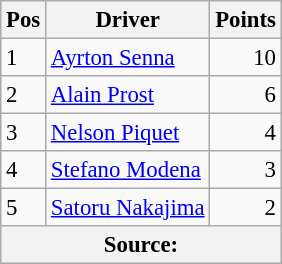<table class="wikitable" style="font-size: 95%;">
<tr>
<th>Pos</th>
<th>Driver</th>
<th>Points</th>
</tr>
<tr>
<td>1</td>
<td> <a href='#'>Ayrton Senna</a></td>
<td style="text-align:right;">10</td>
</tr>
<tr>
<td>2</td>
<td> <a href='#'>Alain Prost</a></td>
<td style="text-align:right;">6</td>
</tr>
<tr>
<td>3</td>
<td> <a href='#'>Nelson Piquet</a></td>
<td style="text-align:right;">4</td>
</tr>
<tr>
<td>4</td>
<td> <a href='#'>Stefano Modena</a></td>
<td style="text-align:right;">3</td>
</tr>
<tr>
<td>5</td>
<td> <a href='#'>Satoru Nakajima</a></td>
<td style="text-align:right;">2</td>
</tr>
<tr>
<th colspan=4>Source:</th>
</tr>
</table>
